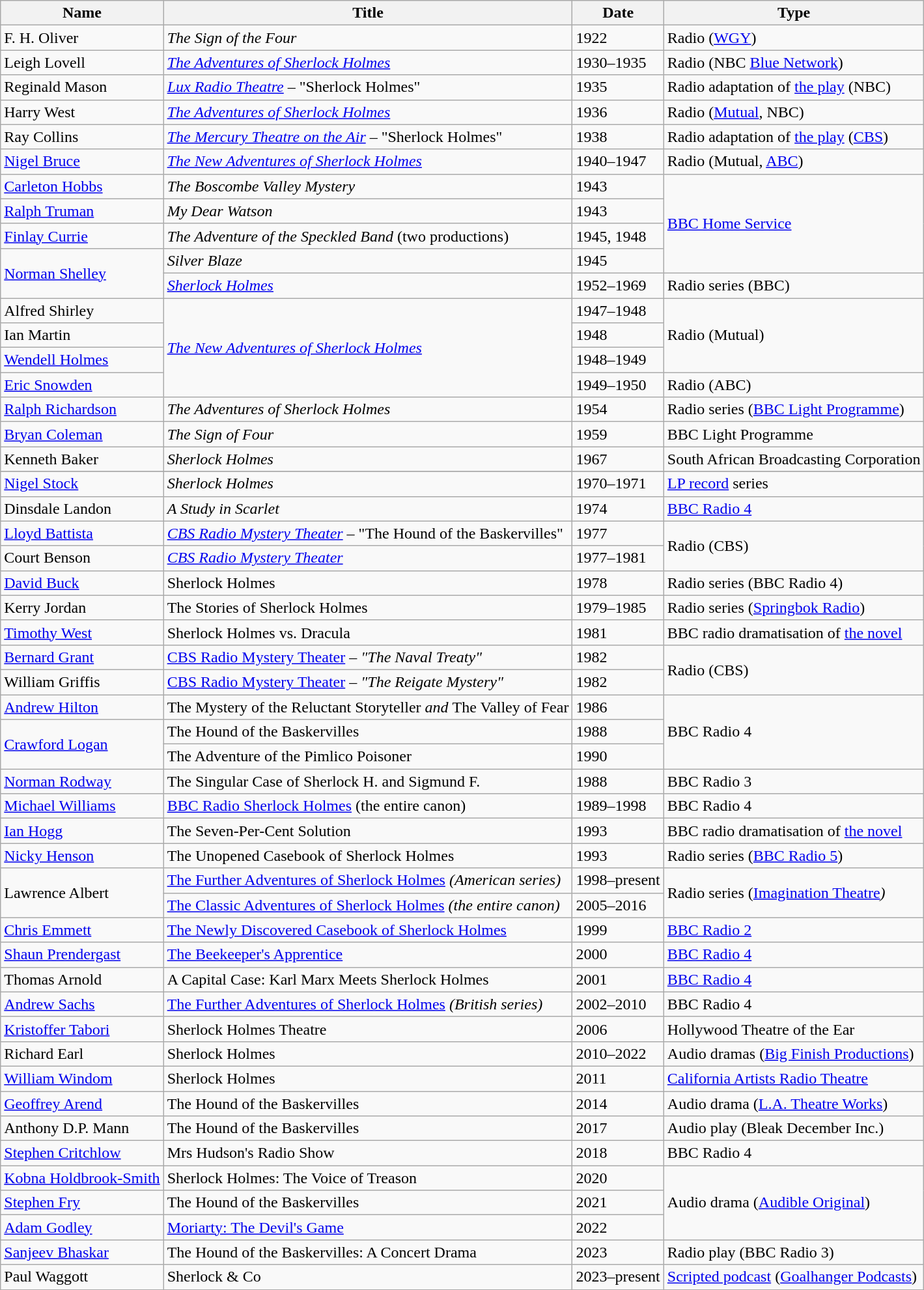<table class="wikitable sortable">
<tr>
<th>Name</th>
<th>Title</th>
<th>Date</th>
<th>Type</th>
</tr>
<tr>
<td>F. H. Oliver</td>
<td><em>The Sign of the Four</em></td>
<td>1922</td>
<td>Radio (<a href='#'>WGY</a>)</td>
</tr>
<tr>
<td>Leigh Lovell</td>
<td><em><a href='#'>The Adventures of Sherlock Holmes</a></em></td>
<td>1930–1935</td>
<td>Radio (NBC <a href='#'>Blue Network</a>)</td>
</tr>
<tr>
<td>Reginald Mason</td>
<td><em><a href='#'>Lux Radio Theatre</a></em> – "Sherlock Holmes"</td>
<td>1935</td>
<td>Radio adaptation of <a href='#'>the play</a> (NBC)</td>
</tr>
<tr>
<td>Harry West</td>
<td><em><a href='#'>The Adventures of Sherlock Holmes</a></em></td>
<td>1936</td>
<td>Radio (<a href='#'>Mutual</a>, NBC)</td>
</tr>
<tr>
<td>Ray Collins</td>
<td><em><a href='#'>The Mercury Theatre on the Air</a></em> – "Sherlock Holmes"</td>
<td>1938</td>
<td>Radio adaptation of <a href='#'>the play</a> (<a href='#'>CBS</a>)</td>
</tr>
<tr>
<td><a href='#'>Nigel Bruce</a></td>
<td><em><a href='#'>The New Adventures of Sherlock Holmes</a></em></td>
<td>1940–1947</td>
<td>Radio (Mutual, <a href='#'>ABC</a>)</td>
</tr>
<tr>
<td><a href='#'>Carleton Hobbs</a></td>
<td><em>The Boscombe Valley Mystery</em></td>
<td>1943</td>
<td rowspan="4"><a href='#'>BBC Home Service</a></td>
</tr>
<tr>
<td><a href='#'>Ralph Truman</a></td>
<td><em>My Dear Watson</em></td>
<td>1943</td>
</tr>
<tr>
<td><a href='#'>Finlay Currie</a></td>
<td><em>The Adventure of the Speckled Band</em> (two productions)</td>
<td>1945, 1948</td>
</tr>
<tr>
<td rowspan="2"><a href='#'>Norman Shelley</a></td>
<td><em>Silver Blaze</em></td>
<td>1945</td>
</tr>
<tr>
<td><em><a href='#'>Sherlock Holmes</a></em></td>
<td>1952–1969</td>
<td>Radio series (BBC)</td>
</tr>
<tr>
<td>Alfred Shirley</td>
<td rowspan="4"><em><a href='#'>The New Adventures of Sherlock Holmes</a></em></td>
<td>1947–1948</td>
<td rowspan="3">Radio (Mutual)</td>
</tr>
<tr>
<td>Ian Martin</td>
<td>1948</td>
</tr>
<tr>
<td><a href='#'>Wendell Holmes</a></td>
<td>1948–1949</td>
</tr>
<tr>
<td><a href='#'>Eric Snowden</a></td>
<td>1949–1950</td>
<td>Radio (ABC)</td>
</tr>
<tr>
<td><a href='#'>Ralph Richardson</a></td>
<td><em>The Adventures of Sherlock Holmes</em></td>
<td>1954</td>
<td>Radio series (<a href='#'>BBC Light Programme</a>)</td>
</tr>
<tr>
<td><a href='#'>Bryan Coleman</a></td>
<td><em>The Sign of Four</em></td>
<td>1959</td>
<td>BBC Light Programme</td>
</tr>
<tr>
<td>Kenneth Baker</td>
<td><em>Sherlock Holmes</em></td>
<td>1967</td>
<td>South African Broadcasting Corporation</td>
</tr>
<tr>
</tr>
<tr>
<td><a href='#'>Nigel Stock</a></td>
<td><em>Sherlock Holmes</em></td>
<td>1970–1971</td>
<td><a href='#'>LP record</a> series</td>
</tr>
<tr>
<td>Dinsdale Landon</td>
<td><em>A Study in Scarlet</em></td>
<td>1974</td>
<td><a href='#'>BBC Radio 4</a></td>
</tr>
<tr>
<td><a href='#'>Lloyd Battista</a></td>
<td><em><a href='#'>CBS Radio Mystery Theater</a></em> – "The Hound of the Baskervilles"</td>
<td>1977</td>
<td rowspan="2">Radio (CBS)</td>
</tr>
<tr>
<td>Court Benson</td>
<td><em><a href='#'>CBS Radio Mystery Theater</a><strong></td>
<td>1977–1981</td>
</tr>
<tr>
<td><a href='#'>David Buck</a></td>
<td></em>Sherlock Holmes<em></td>
<td>1978</td>
<td>Radio series (BBC Radio 4)</td>
</tr>
<tr>
<td>Kerry Jordan</td>
<td></em>The Stories of Sherlock Holmes<em></td>
<td>1979–1985</td>
<td>Radio series (<a href='#'>Springbok Radio</a>)</td>
</tr>
<tr>
<td><a href='#'>Timothy West</a></td>
<td></em>Sherlock Holmes vs. Dracula<em></td>
<td>1981</td>
<td>BBC radio dramatisation of <a href='#'>the novel</a></td>
</tr>
<tr>
<td><a href='#'>Bernard Grant</a></td>
<td></em><a href='#'>CBS Radio Mystery Theater</a><em> – "The Naval Treaty"</td>
<td>1982</td>
<td rowspan="2">Radio (CBS)</td>
</tr>
<tr>
<td>William Griffis</td>
<td></em><a href='#'>CBS Radio Mystery Theater</a><em> – "The Reigate Mystery"</td>
<td>1982</td>
</tr>
<tr>
<td><a href='#'>Andrew Hilton</a></td>
<td></em>The Mystery of the Reluctant Storyteller<em> and </em>The Valley of Fear<em></td>
<td>1986</td>
<td rowspan="3">BBC Radio 4</td>
</tr>
<tr>
<td rowspan="2"><a href='#'>Crawford Logan</a></td>
<td></em>The Hound of the Baskervilles<em></td>
<td>1988</td>
</tr>
<tr>
<td></em>The Adventure of the Pimlico Poisoner<em></td>
<td>1990</td>
</tr>
<tr>
<td><a href='#'>Norman Rodway</a></td>
<td></em>The Singular Case of Sherlock H. and Sigmund F.<em></td>
<td>1988</td>
<td>BBC Radio 3</td>
</tr>
<tr>
<td><a href='#'>Michael Williams</a></td>
<td><a href='#'>BBC Radio Sherlock Holmes</a> (the entire canon)</td>
<td>1989–1998</td>
<td>BBC Radio 4</td>
</tr>
<tr>
<td><a href='#'>Ian Hogg</a></td>
<td></em>The Seven-Per-Cent Solution<em></td>
<td>1993</td>
<td>BBC radio dramatisation of <a href='#'>the novel</a></td>
</tr>
<tr>
<td><a href='#'>Nicky Henson</a></td>
<td></em>The Unopened Casebook of Sherlock Holmes<em></td>
<td>1993</td>
<td>Radio series (<a href='#'>BBC Radio 5</a>)</td>
</tr>
<tr>
<td rowspan="2">Lawrence Albert</td>
<td></em><a href='#'>The Further Adventures of Sherlock Holmes</a><em> (American series)</td>
<td>1998–present</td>
<td rowspan="2">Radio series  (</em><a href='#'>Imagination Theatre</a><em>)</td>
</tr>
<tr>
<td></em><a href='#'>The Classic Adventures of Sherlock Holmes</a><em> (the entire canon)</td>
<td>2005–2016</td>
</tr>
<tr>
<td><a href='#'>Chris Emmett</a></td>
<td></em><a href='#'>The Newly Discovered Casebook of Sherlock Holmes</a><em></td>
<td>1999</td>
<td><a href='#'>BBC Radio 2</a></td>
</tr>
<tr>
<td><a href='#'>Shaun Prendergast</a></td>
<td></em><a href='#'>The Beekeeper's Apprentice</a><em></td>
<td>2000</td>
<td><a href='#'>BBC Radio 4</a></td>
</tr>
<tr>
<td>Thomas Arnold</td>
<td></em>A Capital Case: Karl Marx Meets Sherlock Holmes<em></td>
<td>2001</td>
<td><a href='#'>BBC Radio 4</a></td>
</tr>
<tr>
<td><a href='#'>Andrew Sachs</a></td>
<td></em><a href='#'>The Further Adventures of Sherlock Holmes</a><em> (British series)</td>
<td>2002–2010</td>
<td>BBC Radio 4</td>
</tr>
<tr>
<td><a href='#'>Kristoffer Tabori</a></td>
<td></em>Sherlock Holmes Theatre<em></td>
<td>2006</td>
<td>Hollywood Theatre of the Ear</td>
</tr>
<tr>
<td>Richard Earl</td>
<td></em>Sherlock Holmes<em></td>
<td>2010–2022</td>
<td>Audio dramas (<a href='#'>Big Finish Productions</a>)</td>
</tr>
<tr>
<td><a href='#'>William Windom</a></td>
<td></em>Sherlock Holmes<em></td>
<td>2011</td>
<td><a href='#'>California Artists Radio Theatre</a></td>
</tr>
<tr>
<td><a href='#'>Geoffrey Arend</a></td>
<td></em>The Hound of the Baskervilles<em></td>
<td>2014</td>
<td>Audio drama (<a href='#'>L.A. Theatre Works</a>)</td>
</tr>
<tr>
<td>Anthony D.P. Mann</td>
<td></em>The Hound of the Baskervilles<em></td>
<td>2017</td>
<td>Audio play (Bleak December Inc.)</td>
</tr>
<tr>
<td><a href='#'>Stephen Critchlow</a></td>
<td></em>Mrs Hudson's Radio Show<em></td>
<td>2018</td>
<td>BBC Radio 4</td>
</tr>
<tr>
<td><a href='#'>Kobna Holdbrook-Smith</a></td>
<td></em>Sherlock Holmes: The Voice of Treason<em></td>
<td>2020</td>
<td rowspan="3">Audio drama (<a href='#'>Audible Original</a>)</td>
</tr>
<tr>
<td><a href='#'>Stephen Fry</a></td>
<td></em>The Hound of the Baskervilles<em></td>
<td>2021</td>
</tr>
<tr>
<td><a href='#'>Adam Godley</a></td>
<td></em><a href='#'>Moriarty: The Devil's Game</a><em></td>
<td>2022</td>
</tr>
<tr>
<td><a href='#'>Sanjeev Bhaskar</a></td>
<td></em>The Hound of the Baskervilles: A Concert Drama<em></td>
<td>2023</td>
<td>Radio play (BBC Radio 3)</td>
</tr>
<tr>
<td>Paul Waggott</td>
<td></em>Sherlock & Co<em></td>
<td>2023–present</td>
<td><a href='#'>Scripted podcast</a> (<a href='#'>Goalhanger Podcasts</a>)</td>
</tr>
<tr>
</tr>
</table>
